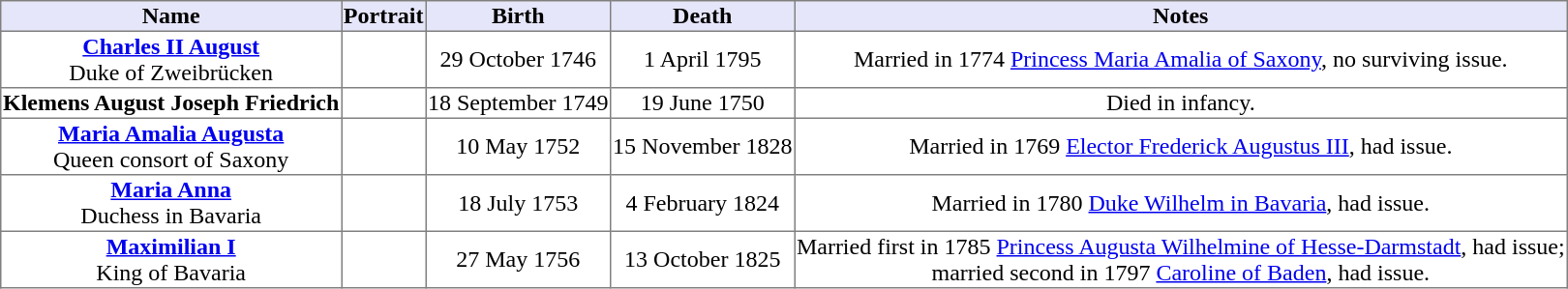<table border=1 style="border-collapse: collapse;">
<tr bgcolor=Lavender>
<th>Name</th>
<th>Portrait</th>
<th>Birth</th>
<th>Death</th>
<th>Notes</th>
</tr>
<tr>
<td align=center><strong><a href='#'>Charles II August</a></strong><br>Duke of Zweibrücken</td>
<td></td>
<td align=center>29 October 1746</td>
<td align=center>1 April 1795</td>
<td align=center>Married in 1774 <a href='#'>Princess Maria Amalia of Saxony</a>, no surviving issue.</td>
</tr>
<tr>
<td align=center><strong>Klemens August Joseph Friedrich</strong></td>
<td></td>
<td align=center>18 September 1749</td>
<td align=center>19 June 1750</td>
<td align=center>Died in infancy.</td>
</tr>
<tr>
<td align=center><strong><a href='#'>Maria Amalia Augusta</a></strong><br>Queen consort of Saxony</td>
<td align=center></td>
<td align=center>10 May 1752</td>
<td align=center>15 November 1828</td>
<td align=center>Married in 1769 <a href='#'>Elector Frederick Augustus III</a>, had issue.</td>
</tr>
<tr>
<td align=center><strong><a href='#'>Maria Anna</a></strong><br>Duchess in Bavaria</td>
<td align=center></td>
<td align=center>18 July 1753</td>
<td align=center>4 February 1824</td>
<td align=center>Married in 1780 <a href='#'>Duke Wilhelm in Bavaria</a>, had issue.</td>
</tr>
<tr>
<td align=center><strong><a href='#'>Maximilian I</a></strong><br>King of Bavaria</td>
<td align=center></td>
<td align=center>27 May 1756</td>
<td align=center>13 October 1825</td>
<td align=center>Married first in 1785 <a href='#'>Princess Augusta Wilhelmine of Hesse-Darmstadt</a>, had issue;<br>married second in 1797 <a href='#'>Caroline of Baden</a>, had issue.</td>
</tr>
</table>
